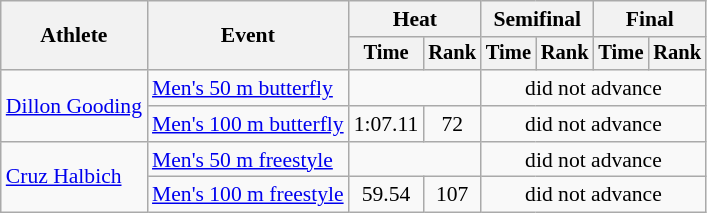<table class=wikitable style="font-size:90%">
<tr>
<th rowspan="2">Athlete</th>
<th rowspan="2">Event</th>
<th colspan="2">Heat</th>
<th colspan="2">Semifinal</th>
<th colspan="2">Final</th>
</tr>
<tr style="font-size:95%">
<th>Time</th>
<th>Rank</th>
<th>Time</th>
<th>Rank</th>
<th>Time</th>
<th>Rank</th>
</tr>
<tr align=center>
<td align=left rowspan=2><a href='#'>Dillon Gooding</a></td>
<td align=left><a href='#'>Men's 50 m butterfly</a></td>
<td colspan=2></td>
<td colspan=4>did not advance</td>
</tr>
<tr align=center>
<td align=left><a href='#'>Men's 100 m butterfly</a></td>
<td>1:07.11</td>
<td>72</td>
<td colspan=4>did not advance</td>
</tr>
<tr align=center>
<td align=left rowspan=2><a href='#'>Cruz Halbich</a></td>
<td align=left><a href='#'>Men's 50 m freestyle</a></td>
<td colspan=2></td>
<td colspan=4>did not advance</td>
</tr>
<tr align=center>
<td align=left><a href='#'>Men's 100 m freestyle</a></td>
<td>59.54</td>
<td>107</td>
<td colspan=4>did not advance</td>
</tr>
</table>
